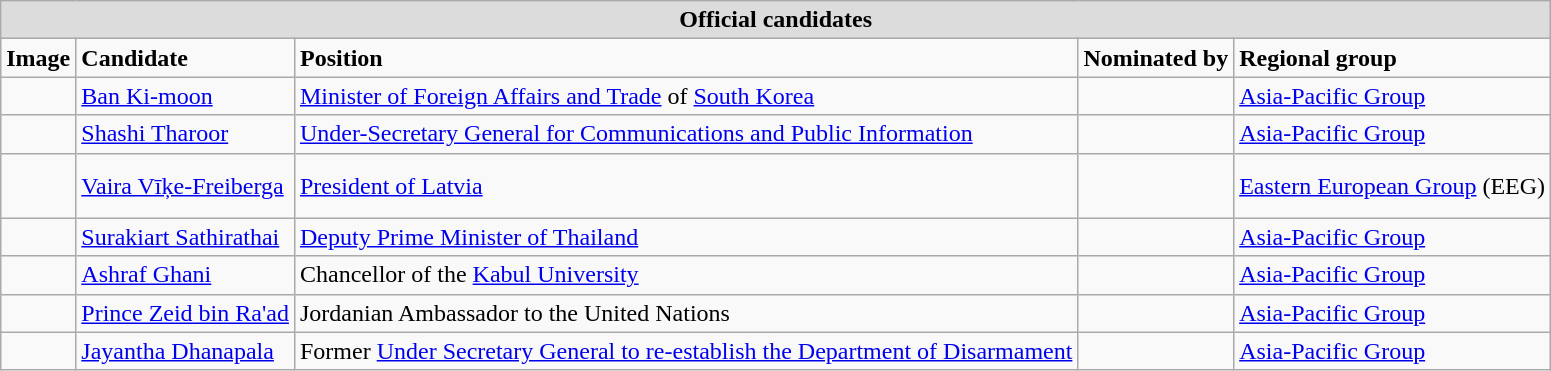<table class="wikitable" style="margin-left:1em; margin-right:0em; width:auto;">
<tr>
<th style="background:#DCDCDC;" colspan="5">Official candidates</th>
</tr>
<tr style="font-weight:bold;">
<td>Image</td>
<td>Candidate</td>
<td>Position</td>
<td>Nominated by</td>
<td>Regional group</td>
</tr>
<tr>
<td></td>
<td><a href='#'>Ban Ki-moon</a></td>
<td><a href='#'>Minister of Foreign Affairs and Trade</a> of <a href='#'>South Korea</a></td>
<td></td>
<td><a href='#'>Asia-Pacific Group</a></td>
</tr>
<tr>
<td></td>
<td><a href='#'>Shashi Tharoor</a></td>
<td><a href='#'>Under-Secretary General for Communications and Public Information</a></td>
<td></td>
<td><a href='#'>Asia-Pacific Group</a></td>
</tr>
<tr>
<td></td>
<td><a href='#'>Vaira Vīķe-Freiberga</a></td>
<td><a href='#'>President of Latvia</a></td>
<td><br> <br> </td>
<td><a href='#'>Eastern European Group</a> (EEG)</td>
</tr>
<tr>
<td></td>
<td><a href='#'>Surakiart Sathirathai</a></td>
<td><a href='#'>Deputy Prime Minister of Thailand</a></td>
<td></td>
<td><a href='#'>Asia-Pacific Group</a></td>
</tr>
<tr>
<td></td>
<td><a href='#'>Ashraf Ghani</a></td>
<td>Chancellor of the <a href='#'>Kabul University</a></td>
<td></td>
<td><a href='#'>Asia-Pacific Group</a></td>
</tr>
<tr>
<td></td>
<td><a href='#'>Prince Zeid bin Ra'ad</a></td>
<td>Jordanian Ambassador to the United Nations</td>
<td></td>
<td><a href='#'>Asia-Pacific Group</a></td>
</tr>
<tr>
<td></td>
<td><a href='#'>Jayantha Dhanapala</a></td>
<td>Former <a href='#'>Under Secretary General to re-establish the Department of Disarmament</a></td>
<td></td>
<td><a href='#'>Asia-Pacific Group</a></td>
</tr>
</table>
